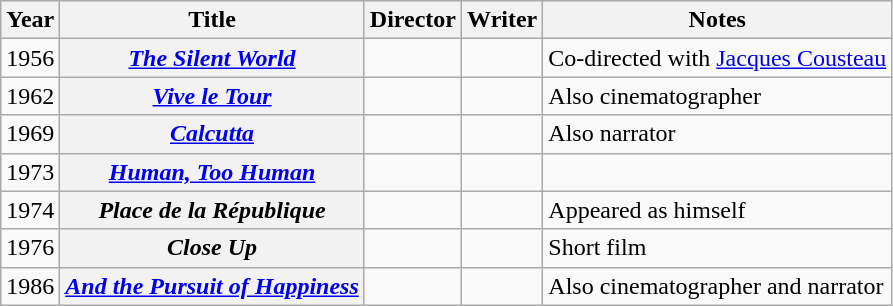<table class="wikitable plainrowheaders" style="margin-right: 0;">
<tr>
<th>Year</th>
<th>Title</th>
<th scope="col">Director</th>
<th scope="col">Writer</th>
<th>Notes</th>
</tr>
<tr>
<td>1956</td>
<th scope="row"><em><a href='#'>The Silent World</a></em></th>
<td></td>
<td></td>
<td>Co-directed with <a href='#'>Jacques Cousteau</a></td>
</tr>
<tr>
<td>1962</td>
<th scope="row"><em><a href='#'>Vive le Tour</a></em></th>
<td></td>
<td></td>
<td>Also cinematographer</td>
</tr>
<tr>
<td>1969</td>
<th scope="row"><em><a href='#'>Calcutta</a></em></th>
<td></td>
<td></td>
<td>Also narrator</td>
</tr>
<tr>
<td>1973</td>
<th scope="row"><em><a href='#'>Human, Too Human</a></em></th>
<td></td>
<td></td>
<td></td>
</tr>
<tr>
<td>1974</td>
<th scope="row"><em>Place de la République</em></th>
<td></td>
<td></td>
<td>Appeared as himself</td>
</tr>
<tr>
<td>1976</td>
<th scope="row"><em>Close Up</em></th>
<td></td>
<td></td>
<td>Short film</td>
</tr>
<tr>
<td>1986</td>
<th scope="row"><em><a href='#'>And the Pursuit of Happiness</a></em></th>
<td></td>
<td></td>
<td>Also cinematographer and narrator</td>
</tr>
</table>
